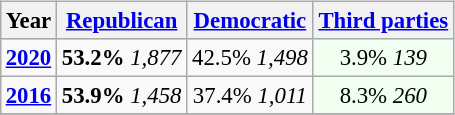<table class="wikitable" style="float:right; font-size:95%;">
<tr bgcolor=lightgrey>
<th>Year</th>
<th><a href='#'>Republican</a></th>
<th><a href='#'>Democratic</a></th>
<th><a href='#'>Third parties</a></th>
</tr>
<tr>
<td style="text-align:center;" ><strong><a href='#'>2020</a></strong></td>
<td style="text-align:center;" ><strong>53.2%</strong> <em>1,877</em></td>
<td style="text-align:center;" >42.5% <em>1,498</em></td>
<td style="text-align:center; background:honeyDew;">3.9% <em>139</em></td>
</tr>
<tr>
<td style="text-align:center;" ><strong><a href='#'>2016</a></strong></td>
<td style="text-align:center;" ><strong>53.9%</strong> <em>1,458</em></td>
<td style="text-align:center;" >37.4% <em>1,011</em></td>
<td style="text-align:center; background:honeyDew;">8.3% <em>260</em></td>
</tr>
<tr>
</tr>
</table>
